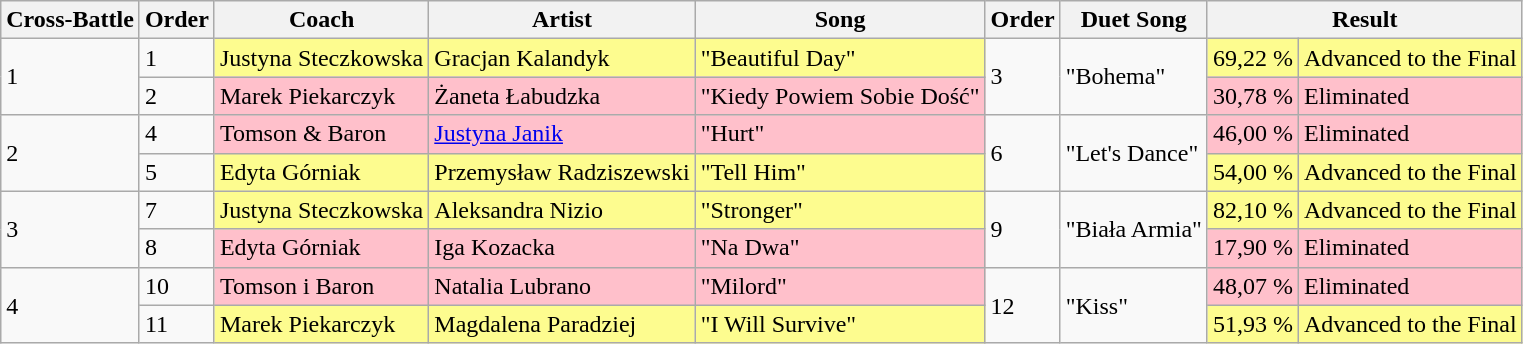<table class="wikitable">
<tr>
<th>Cross-Battle</th>
<th>Order</th>
<th>Coach</th>
<th>Artist</th>
<th>Song</th>
<th>Order</th>
<th>Duet Song</th>
<th colspan="2">Result</th>
</tr>
<tr>
<td rowspan="2">1</td>
<td>1</td>
<td style="background:#fdfc8f;">Justyna Steczkowska</td>
<td style="background:#fdfc8f;">Gracjan Kalandyk</td>
<td style="background:#fdfc8f;">"Beautiful Day"</td>
<td rowspan="2">3</td>
<td rowspan="2">"Bohema"</td>
<td style="background:#fdfc8f;">69,22 %</td>
<td style="background:#fdfc8f;">Advanced to the Final</td>
</tr>
<tr>
<td>2</td>
<td style="background:pink;">Marek Piekarczyk</td>
<td style="background:pink;">Żaneta Łabudzka</td>
<td style="background:pink;">"Kiedy Powiem Sobie Dość"</td>
<td style="background:pink;">30,78 %</td>
<td style="background:pink;">Eliminated</td>
</tr>
<tr>
<td rowspan="2">2</td>
<td>4</td>
<td style="background:pink;">Tomson & Baron</td>
<td style="background:pink;"><a href='#'>Justyna Janik</a></td>
<td style="background:pink;">"Hurt"</td>
<td rowspan="2">6</td>
<td rowspan="2">"Let's Dance"</td>
<td style="background:pink;">46,00 %</td>
<td style="background:pink;">Eliminated</td>
</tr>
<tr>
<td>5</td>
<td style="background:#fdfc8f;">Edyta Górniak</td>
<td style="background:#fdfc8f;">Przemysław Radziszewski</td>
<td style="background:#fdfc8f;">"Tell Him"</td>
<td style="background:#fdfc8f;">54,00 %</td>
<td style="background:#fdfc8f;">Advanced to the Final</td>
</tr>
<tr>
<td rowspan="2">3</td>
<td>7</td>
<td style="background:#fdfc8f;">Justyna Steczkowska</td>
<td style="background:#fdfc8f;">Aleksandra Nizio</td>
<td style="background:#fdfc8f;">"Stronger"</td>
<td rowspan="2">9</td>
<td rowspan="2">"Biała Armia"</td>
<td style="background:#fdfc8f;">82,10 %</td>
<td style="background:#fdfc8f;">Advanced to the Final</td>
</tr>
<tr>
<td>8</td>
<td style="background:pink;">Edyta Górniak</td>
<td style="background:pink;">Iga Kozacka</td>
<td style="background:pink;">"Na Dwa"</td>
<td style="background:pink;">17,90 %</td>
<td style="background:pink;">Eliminated</td>
</tr>
<tr>
<td rowspan="2">4</td>
<td>10</td>
<td style="background:pink;">Tomson i Baron</td>
<td style="background:pink;">Natalia Lubrano</td>
<td style="background:pink;">"Milord"</td>
<td rowspan="2">12</td>
<td rowspan="2">"Kiss"</td>
<td style="background:pink;">48,07 %</td>
<td style="background:pink;">Eliminated</td>
</tr>
<tr>
<td>11</td>
<td style="background:#fdfc8f;">Marek Piekarczyk</td>
<td style="background:#fdfc8f;">Magdalena Paradziej</td>
<td style="background:#fdfc8f;">"I Will Survive"</td>
<td style="background:#fdfc8f;">51,93 %</td>
<td style="background:#fdfc8f;">Advanced to the Final</td>
</tr>
</table>
